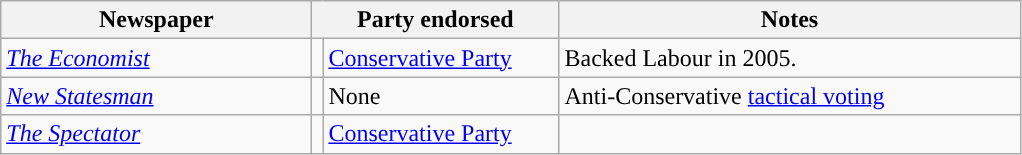<table class="wikitable">
<tr>
<th width=200px>Newspaper</th>
<th colspan=2>Party endorsed</th>
<th width=300px>Notes</th>
</tr>
<tr>
<td><em><a href='#'>The Economist</a></em></td>
<td style="background-color: "></td>
<td width=150px><a href='#'>Conservative Party</a></td>
<td>Backed Labour in 2005.</td>
</tr>
<tr>
<td><em><a href='#'>New Statesman</a></em></td>
<td style="background-color: "></td>
<td>None</td>
<td>Anti-Conservative <a href='#'>tactical voting</a></td>
</tr>
<tr>
<td width=200px><em><a href='#'>The Spectator</a></em></td>
<td style="background-color: "></td>
<td width=150px><a href='#'>Conservative Party</a></td>
<td></td>
</tr>
</table>
